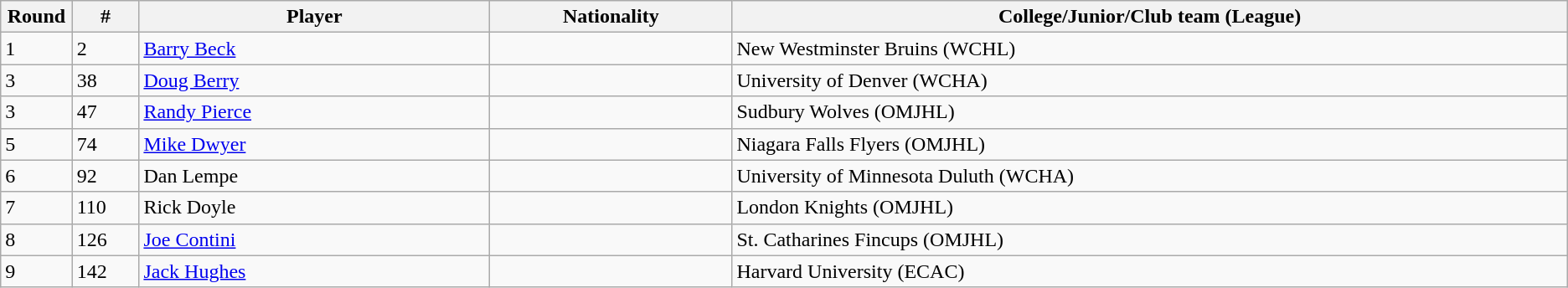<table class="wikitable">
<tr align="center">
<th bgcolor="#DDDDFF" width="4.0%">Round</th>
<th bgcolor="#DDDDFF" width="4.0%">#</th>
<th bgcolor="#DDDDFF" width="21.0%">Player</th>
<th bgcolor="#DDDDFF" width="14.5%">Nationality</th>
<th bgcolor="#DDDDFF" width="50.0%">College/Junior/Club team (League)</th>
</tr>
<tr>
<td>1</td>
<td>2</td>
<td><a href='#'>Barry Beck</a></td>
<td></td>
<td>New Westminster Bruins (WCHL)</td>
</tr>
<tr>
<td>3</td>
<td>38</td>
<td><a href='#'>Doug Berry</a></td>
<td></td>
<td>University of Denver (WCHA)</td>
</tr>
<tr>
<td>3</td>
<td>47</td>
<td><a href='#'>Randy Pierce</a></td>
<td></td>
<td>Sudbury Wolves (OMJHL)</td>
</tr>
<tr>
<td>5</td>
<td>74</td>
<td><a href='#'>Mike Dwyer</a></td>
<td></td>
<td>Niagara Falls Flyers (OMJHL)</td>
</tr>
<tr>
<td>6</td>
<td>92</td>
<td>Dan Lempe</td>
<td></td>
<td>University of Minnesota Duluth (WCHA)</td>
</tr>
<tr>
<td>7</td>
<td>110</td>
<td>Rick Doyle</td>
<td></td>
<td>London Knights (OMJHL)</td>
</tr>
<tr>
<td>8</td>
<td>126</td>
<td><a href='#'>Joe Contini</a></td>
<td></td>
<td>St. Catharines Fincups (OMJHL)</td>
</tr>
<tr>
<td>9</td>
<td>142</td>
<td><a href='#'>Jack Hughes</a></td>
<td></td>
<td>Harvard University (ECAC)</td>
</tr>
</table>
